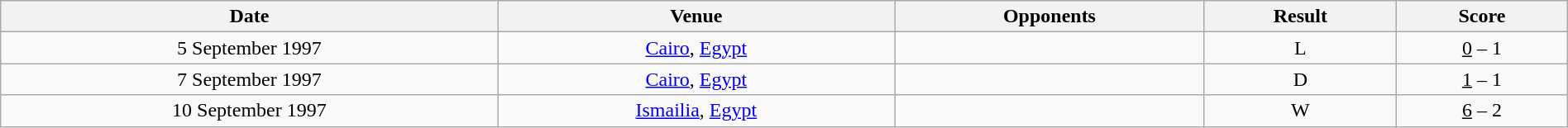<table class="wikitable"  style="text-align:center; width:100%;">
<tr>
<th>Date</th>
<th>Venue</th>
<th>Opponents</th>
<th>Result</th>
<th>Score</th>
</tr>
<tr>
<td>5 September 1997</td>
<td><a href='#'>Cairo</a>, <a href='#'>Egypt</a></td>
<td></td>
<td>L</td>
<td><u>0</u> – 1</td>
</tr>
<tr>
<td>7 September 1997</td>
<td><a href='#'>Cairo</a>, <a href='#'>Egypt</a></td>
<td></td>
<td>D</td>
<td><u>1</u> – 1</td>
</tr>
<tr>
<td>10 September 1997</td>
<td><a href='#'>Ismailia</a>, <a href='#'>Egypt</a></td>
<td></td>
<td>W</td>
<td><u>6</u> – 2</td>
</tr>
</table>
